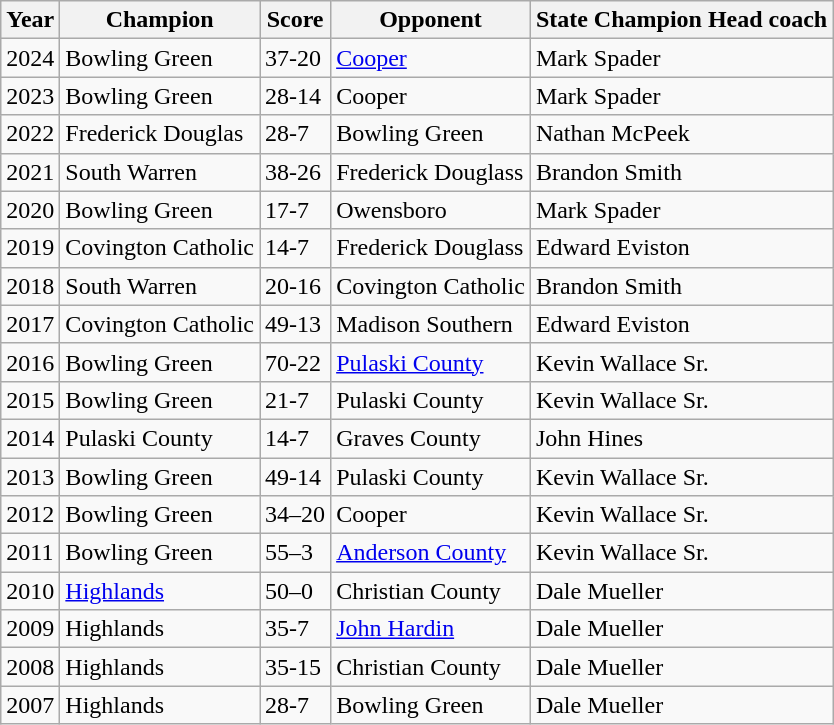<table class="wikitable">
<tr>
<th>Year</th>
<th>Champion</th>
<th>Score</th>
<th>Opponent</th>
<th>State Champion Head coach</th>
</tr>
<tr>
<td>2024</td>
<td>Bowling Green</td>
<td>37-20</td>
<td><a href='#'>Cooper</a></td>
<td>Mark Spader</td>
</tr>
<tr>
<td>2023</td>
<td>Bowling Green</td>
<td>28-14</td>
<td>Cooper</td>
<td>Mark Spader</td>
</tr>
<tr>
<td>2022</td>
<td>Frederick Douglas</td>
<td>28-7</td>
<td>Bowling Green</td>
<td>Nathan McPeek</td>
</tr>
<tr>
<td>2021</td>
<td>South Warren</td>
<td>38-26</td>
<td>Frederick Douglass</td>
<td>Brandon Smith</td>
</tr>
<tr>
<td>2020</td>
<td>Bowling Green</td>
<td>17-7</td>
<td>Owensboro</td>
<td>Mark Spader</td>
</tr>
<tr>
<td>2019</td>
<td>Covington Catholic</td>
<td>14-7</td>
<td>Frederick Douglass</td>
<td>Edward Eviston</td>
</tr>
<tr>
<td>2018</td>
<td>South Warren</td>
<td>20-16</td>
<td>Covington Catholic</td>
<td>Brandon Smith</td>
</tr>
<tr>
<td>2017</td>
<td>Covington Catholic</td>
<td>49-13</td>
<td>Madison Southern</td>
<td>Edward Eviston</td>
</tr>
<tr>
<td>2016</td>
<td>Bowling Green</td>
<td>70-22</td>
<td><a href='#'>Pulaski County</a></td>
<td>Kevin Wallace Sr.</td>
</tr>
<tr>
<td>2015</td>
<td>Bowling Green</td>
<td>21-7</td>
<td>Pulaski County</td>
<td>Kevin Wallace Sr.</td>
</tr>
<tr>
<td>2014</td>
<td>Pulaski County</td>
<td>14-7</td>
<td>Graves County</td>
<td>John Hines</td>
</tr>
<tr>
<td>2013</td>
<td>Bowling Green</td>
<td>49-14</td>
<td>Pulaski County</td>
<td>Kevin Wallace Sr.</td>
</tr>
<tr>
<td>2012</td>
<td>Bowling Green</td>
<td>34–20</td>
<td>Cooper</td>
<td>Kevin Wallace Sr.</td>
</tr>
<tr>
<td>2011</td>
<td>Bowling Green</td>
<td>55–3</td>
<td><a href='#'>Anderson County</a></td>
<td>Kevin Wallace Sr.</td>
</tr>
<tr>
<td>2010</td>
<td><a href='#'>Highlands</a></td>
<td>50–0</td>
<td>Christian County</td>
<td>Dale Mueller</td>
</tr>
<tr>
<td>2009</td>
<td>Highlands</td>
<td>35-7</td>
<td><a href='#'>John Hardin</a></td>
<td>Dale Mueller</td>
</tr>
<tr>
<td>2008</td>
<td>Highlands</td>
<td>35-15</td>
<td>Christian County</td>
<td>Dale Mueller</td>
</tr>
<tr>
<td>2007</td>
<td>Highlands</td>
<td>28-7</td>
<td>Bowling Green</td>
<td>Dale Mueller</td>
</tr>
</table>
